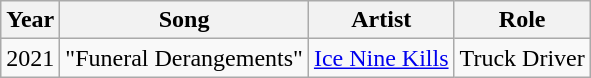<table class="wikitable sortable">
<tr>
<th>Year</th>
<th>Song</th>
<th>Artist</th>
<th class="unsortable">Role</th>
</tr>
<tr>
<td>2021</td>
<td>"Funeral Derangements"</td>
<td><a href='#'>Ice Nine Kills</a></td>
<td>Truck Driver</td>
</tr>
</table>
